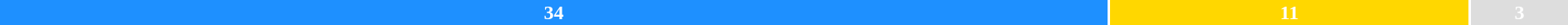<table style="width:100%; text-align:center;">
<tr style="color:white;">
<td style="background:dodgerblue; width:70.8%;"><strong>34</strong></td>
<td style="background:#ffd700; width:22.9%;"><strong>11</strong></td>
<td style="background:#DDDDDD; width:6.2%;"><strong>3</strong></td>
</tr>
<tr>
<td></td>
<td></td>
<td><span></span></td>
</tr>
</table>
